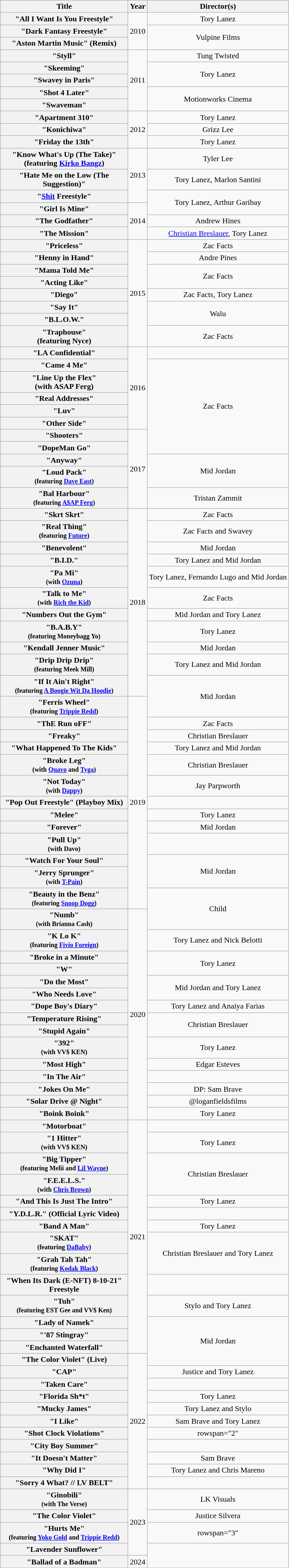<table class="wikitable plainrowheaders" style="text-align:center;">
<tr>
<th scope="col" style="width:16em;">Title</th>
<th scope="col">Year</th>
<th scope="col">Director(s)</th>
</tr>
<tr>
<th scope="row">"All I Want Is You Freestyle"</th>
<td rowspan="3">2010</td>
<td>Tory Lanez</td>
</tr>
<tr>
<th scope="row">"Dark Fantasy Freestyle"</th>
<td rowspan="2">Vulpine Films</td>
</tr>
<tr>
<th scope="row">"Aston Martin Music" (Remix)</th>
</tr>
<tr>
<th scope="row">"Styll"</th>
<td rowspan="5">2011</td>
<td>Tung Twisted</td>
</tr>
<tr>
<th scope="row">"Skeeming"</th>
<td rowspan="2">Tory Lanez</td>
</tr>
<tr>
<th scope="row">"Swavey in Paris"</th>
</tr>
<tr>
<th scope="row">"Shot 4 Later"</th>
<td rowspan="2">Motionworks Cinema</td>
</tr>
<tr>
<th scope="row">"Swaveman"</th>
</tr>
<tr>
<th scope="row">"Apartment 310"</th>
<td rowspan="3">2012</td>
<td>Tory Lanez</td>
</tr>
<tr>
<th scope="row">"Konichiwa"</th>
<td>Grizz Lee</td>
</tr>
<tr>
<th scope="row">"Friday the 13th"</th>
<td>Tory Lanez</td>
</tr>
<tr>
<th scope="row">"Know What's Up (The Take)"<br><span>(featuring <a href='#'>Kirko Bangz</a>)</span></th>
<td rowspan="3">2013</td>
<td>Tyler Lee</td>
</tr>
<tr>
<th scope="row">"Hate Me on the Low (The Suggestion)"</th>
<td>Tory Lanez, Marlon Santini</td>
</tr>
<tr>
<th scope="row">"<a href='#'>Shit</a> Freestyle"</th>
<td rowspan="2">Tory Lanez, Arthur Garibay</td>
</tr>
<tr>
<th scope="row">"Girl Is Mine"</th>
<td rowspan="3">2014</td>
</tr>
<tr>
<th scope="row">"The Godfather"</th>
<td>Andrew Hines</td>
</tr>
<tr>
<th scope="row">"The Mission"</th>
<td><a href='#'>Christian Breslauer</a>, Tory Lanez</td>
</tr>
<tr>
<th scope="row">"Priceless"</th>
<td rowspan="8">2015</td>
<td>Zac Facts</td>
</tr>
<tr>
<th scope="row">"Henny in Hand"</th>
<td>Andre Pines</td>
</tr>
<tr>
<th scope="row">"Mama Told Me"</th>
<td rowspan="2">Zac Facts</td>
</tr>
<tr>
<th scope="row">"Acting Like"</th>
</tr>
<tr>
<th scope="row">"Diego"</th>
<td>Zac Facts, Tory Lanez</td>
</tr>
<tr>
<th scope="row">"Say It"</th>
<td rowspan="2">Walu</td>
</tr>
<tr>
<th scope="row">"B.L.O.W."</th>
</tr>
<tr>
<th scope="row">"Traphouse"<br><span>(featuring Nyce)</span></th>
<td>Zac Facts</td>
</tr>
<tr>
<th scope="row">"LA Confidential"</th>
<td rowspan="6">2016</td>
<td></td>
</tr>
<tr>
<th scope="row">"Came 4 Me"</th>
<td rowspan="7">Zac Facts</td>
</tr>
<tr>
<th scope="row">"Line Up the Flex"<br><span>(with ASAP Ferg)</span></th>
</tr>
<tr>
<th scope="row">"Real Addresses"</th>
</tr>
<tr>
<th scope="row">"Luv"</th>
</tr>
<tr>
<th scope="row">"Other Side"</th>
</tr>
<tr>
<th scope="row">"Shooters"</th>
<td rowspan="5">2017</td>
</tr>
<tr>
<th scope="row">"DopeMan Go"</th>
</tr>
<tr>
<th scope="row">"Anyway"</th>
<td rowspan="2">Mid Jordan</td>
</tr>
<tr>
<th scope="row">"Loud Pack"<br><small>(featuring <a href='#'>Dave East</a>)</small></th>
</tr>
<tr>
<th scope="row">"Bal Harbour"<br><small>(featuring <a href='#'>A$AP Ferg</a>)</small></th>
<td>Tristan Zammit</td>
</tr>
<tr>
<th scope="row">"Skrt Skrt"</th>
<td rowspan="11">2018</td>
<td>Zac Facts</td>
</tr>
<tr>
<th scope="row">"Real Thing"<br><small>(featuring <a href='#'>Future</a>)</small></th>
<td>Zac Facts and Swavey</td>
</tr>
<tr>
<th scope="row">"Benevolent"</th>
<td>Mid Jordan</td>
</tr>
<tr>
<th scope="row">"B.I.D."</th>
<td>Tory Lanez and Mid Jordan</td>
</tr>
<tr>
<th scope="row">"Pa Mi"<br><small>(with <a href='#'>Ozuna</a>)</small></th>
<td>Tory Lanez, Fernando Lugo and Mid Jordan</td>
</tr>
<tr>
<th scope="row">"Talk to Me"<br><small>(with <a href='#'>Rich the Kid</a>)</small></th>
<td>Zac Facts</td>
</tr>
<tr>
<th scope="row">"Numbers Out the Gym"</th>
<td>Mid Jordan and Tory Lanez</td>
</tr>
<tr>
<th scope="row">"B.A.B.Y"<br><small>(featuring Moneybagg Yo)</small></th>
<td>Tory Lanez</td>
</tr>
<tr>
<th scope="row">"Kendall Jenner Music"</th>
<td>Mid Jordan</td>
</tr>
<tr>
<th scope="row">"Drip Drip Drip"<br><small>(featuring Meek Mill)</small></th>
<td>Tory Lanez and Mid Jordan</td>
</tr>
<tr>
<th scope="row">"If It Ain't Right"<br><small>(featuring <a href='#'>A Boogie Wit Da Hoodie</a>)</small></th>
<td rowspan="2">Mid Jordan</td>
</tr>
<tr>
<th scope="row">"Ferris Wheel"<br><small>(featuring <a href='#'>Trippie Redd</a>)</small></th>
<td rowspan="13">2019</td>
</tr>
<tr>
<th scope="row">"ThE Run oFF"</th>
<td>Zac Facts</td>
</tr>
<tr>
<th scope="row">"Freaky"</th>
<td>Christian Breslauer</td>
</tr>
<tr>
<th scope="row">"What Happened To The Kids"</th>
<td>Tory Lanez and Mid Jordan</td>
</tr>
<tr>
<th scope="row">"Broke Leg"<br><small>(with <a href='#'>Quavo</a> and <a href='#'>Tyga</a>)</small></th>
<td>Christian Breslauer</td>
</tr>
<tr>
<th scope="row">"Not Today"<br><small>(with <a href='#'>Dappy</a>)</small></th>
<td>Jay Parpworth</td>
</tr>
<tr>
<th scope="row">"Pop Out Freestyle" (Playboy Mix)</th>
<td></td>
</tr>
<tr>
<th scope="row">"Melee"</th>
<td>Tory Lanez</td>
</tr>
<tr>
<th scope="row">"Forever"</th>
<td>Mid Jordan</td>
</tr>
<tr>
<th scope="row">"Pull Up"<br><small>(with Davo)</small></th>
<td></td>
</tr>
<tr>
<th scope="row">"Watch For Your Soul"</th>
<td rowspan="2">Mid Jordan</td>
</tr>
<tr>
<th scope="row">"Jerry Sprunger"<br><small>(with <a href='#'>T-Pain</a>)</small></th>
</tr>
<tr>
<th scope="row">"Beauty in the Benz"<br><small>(featuring <a href='#'>Snoop Dogg</a>)</small></th>
<td rowspan="2">Child</td>
</tr>
<tr>
<th scope="row">"Numb"<br><small>(with Brianna Cash)</small></th>
<td rowspan="15">2020</td>
</tr>
<tr>
<th scope="row">"K Lo K"<br><small>(featuring <a href='#'>Fivio Foreign</a>)</small></th>
<td>Tory Lanez and Nick Belotti</td>
</tr>
<tr>
<th scope="row">"Broke in a Minute"</th>
<td rowspan="2">Tory Lanez</td>
</tr>
<tr>
<th scope="row">"W"</th>
</tr>
<tr>
<th scope="row">"Do the Most"</th>
<td rowspan="2">Mid Jordan and Tory Lanez</td>
</tr>
<tr>
<th scope="row">"Who Needs Love"</th>
</tr>
<tr>
<th scope="row">"Dope Boy's Diary"</th>
<td>Tory Lanez and Anaiya Farias</td>
</tr>
<tr>
<th scope="row">"Temperature Rising"</th>
<td rowspan="2">Christian Breslauer</td>
</tr>
<tr>
<th scope="row">"Stupid Again"</th>
</tr>
<tr>
<th scope="row">"392"<br><small>(with VV$ KEN)</small></th>
<td>Tory Lanez</td>
</tr>
<tr>
<th scope="row">"Most High"</th>
<td rowspan="1">Edgar Esteves</td>
</tr>
<tr>
<th scope="row">"In The Air"</th>
<td></td>
</tr>
<tr>
<th scope="row">"Jokes On Me"</th>
<td>DP: Sam Brave</td>
</tr>
<tr>
<th scope="row">"Solar Drive @ Night"</th>
<td>@loganfieldsfilms</td>
</tr>
<tr>
<th scope="row">"Boink Boink"</th>
<td>Tory Lanez</td>
</tr>
<tr>
<th scope="row">"Motorboat"</th>
<td rowspan="14">2021</td>
<td></td>
</tr>
<tr>
<th scope="row">"1 Hitter"<br><small>(with VV$ KEN)</small></th>
<td>Tory Lanez</td>
</tr>
<tr>
<th scope="row">"Big Tipper"<br><small>(featuring Melii and <a href='#'>Lil Wayne</a>)</small></th>
<td rowspan="2">Christian Breslauer</td>
</tr>
<tr>
<th scope="row">"F.E.E.L.S."<br><small>(with <a href='#'>Chris Brown</a>)</small></th>
</tr>
<tr>
<th scope="row">"And This Is Just The Intro"</th>
<td>Tory Lanez</td>
</tr>
<tr>
<th scope="row">"Y.D.L.R." (Official Lyric Video)</th>
<td></td>
</tr>
<tr>
<th scope="row">"Band A Man"</th>
<td>Tory Lanez</td>
</tr>
<tr>
<th scope="row">"SKAT"<br><small>(featuring <a href='#'>DaBaby</a>)</small></th>
<td rowspan="2">Christian Breslauer and Tory Lanez</td>
</tr>
<tr>
<th scope="row">"Grah Tah Tah"<br><small>(featuring <a href='#'>Kodak Black</a>)</small></th>
</tr>
<tr>
<th scope="row">"When Its Dark (E-NFT) 8-10-21" Freestyle</th>
<td></td>
</tr>
<tr>
<th scope="row">"Tuh"<br><small>(featuring EST Gee and VV$ Ken)</small></th>
<td>Stylo and Tory Lanez</td>
</tr>
<tr>
<th scope="row">"Lady of Namek"</th>
<td rowspan="4">Mid Jordan</td>
</tr>
<tr>
<th scope="row">"'87 Stingray"</th>
</tr>
<tr>
<th scope="row">"Enchanted Waterfall"</th>
</tr>
<tr>
<th scope="row">"The Color Violet" (Live)</th>
<td rowspan="11">2022</td>
</tr>
<tr>
<th scope="row">"CAP"</th>
<td>Justice and Tory Lanez</td>
</tr>
<tr>
<th scope="row">"Taken Care"</th>
<td></td>
</tr>
<tr>
<th scope="row">"Florida Sh*t"</th>
<td>Tory Lanez</td>
</tr>
<tr>
<th scope="row">"Mucky James"</th>
<td>Tory Lanez and Stylo</td>
</tr>
<tr>
<th scope="row">"I Like"</th>
<td>Sam Brave and Tory Lanez</td>
</tr>
<tr>
<th scope="row">"Shot Clock Violations"</th>
<td>rowspan="2" </td>
</tr>
<tr>
<th scope="row">"City Boy Summer"</th>
</tr>
<tr>
<th scope="row">"It Doesn't Matter"</th>
<td>Sam Brave</td>
</tr>
<tr>
<th scope="row">"Why Did I"</th>
<td>Tory Lanez and Chris Mareno</td>
</tr>
<tr>
<th scope="row">"Sorry 4 What? // LV BELT"</th>
<td></td>
</tr>
<tr>
<th scope="row">"Ginobili"<br><small>(with The Verse)</small></th>
<td rowspan="4">2023</td>
<td>LK Visuals</td>
</tr>
<tr>
<th scope="row">"The Color Violet"</th>
<td>Justice Silvera</td>
</tr>
<tr>
<th scope="row">"Hurts Me"<br><small>(featuring <a href='#'>Yoko Gold</a> and <a href='#'>Trippie Redd</a>)</small></th>
<td>rowspan="3" </td>
</tr>
<tr>
<th scope="row">"Lavender Sunflower"</th>
</tr>
<tr>
<th scope="row">"Ballad of a Badman"</th>
<td>2024</td>
</tr>
</table>
